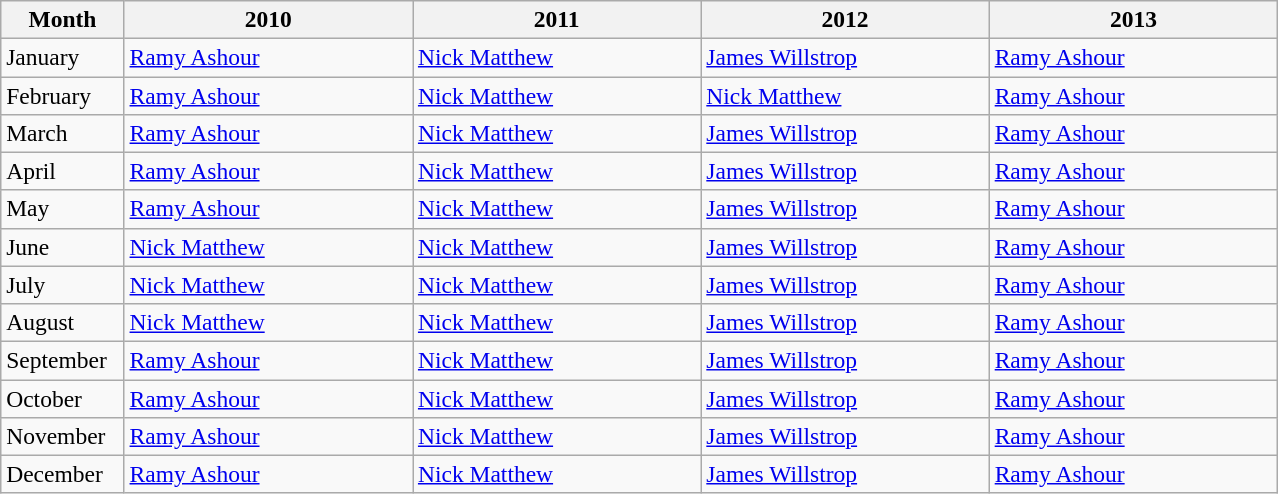<table class=wikitable style="font-size:98%;">
<tr>
<th style="width:75px;">Month</th>
<th style="width:185px;">2010</th>
<th style="width:185px;">2011</th>
<th style="width:185px;">2012</th>
<th style="width:185px;">2013</th>
</tr>
<tr>
<td>January</td>
<td> <a href='#'>Ramy Ashour</a></td>
<td> <a href='#'>Nick Matthew</a></td>
<td> <a href='#'>James Willstrop</a></td>
<td>  <a href='#'>Ramy Ashour</a></td>
</tr>
<tr>
<td>February</td>
<td> <a href='#'>Ramy Ashour</a></td>
<td> <a href='#'>Nick Matthew</a></td>
<td> <a href='#'>Nick Matthew</a></td>
<td>  <a href='#'>Ramy Ashour</a></td>
</tr>
<tr>
<td>March</td>
<td>  <a href='#'>Ramy Ashour</a></td>
<td> <a href='#'>Nick Matthew</a></td>
<td> <a href='#'>James Willstrop</a></td>
<td>  <a href='#'>Ramy Ashour</a></td>
</tr>
<tr>
<td>April</td>
<td>  <a href='#'>Ramy Ashour</a></td>
<td> <a href='#'>Nick Matthew</a></td>
<td> <a href='#'>James Willstrop</a></td>
<td>  <a href='#'>Ramy Ashour</a></td>
</tr>
<tr>
<td>May</td>
<td>  <a href='#'>Ramy Ashour</a></td>
<td> <a href='#'>Nick Matthew</a></td>
<td> <a href='#'>James Willstrop</a></td>
<td>  <a href='#'>Ramy Ashour</a></td>
</tr>
<tr>
<td>June</td>
<td>  <a href='#'>Nick Matthew</a></td>
<td> <a href='#'>Nick Matthew</a></td>
<td> <a href='#'>James Willstrop</a></td>
<td>  <a href='#'>Ramy Ashour</a></td>
</tr>
<tr>
<td>July</td>
<td>  <a href='#'>Nick Matthew</a></td>
<td> <a href='#'>Nick Matthew</a></td>
<td> <a href='#'>James Willstrop</a></td>
<td>  <a href='#'>Ramy Ashour</a></td>
</tr>
<tr>
<td>August</td>
<td>  <a href='#'>Nick Matthew</a></td>
<td> <a href='#'>Nick Matthew</a></td>
<td> <a href='#'>James Willstrop</a></td>
<td>  <a href='#'>Ramy Ashour</a></td>
</tr>
<tr>
<td>September</td>
<td>  <a href='#'>Ramy Ashour</a></td>
<td> <a href='#'>Nick Matthew</a></td>
<td> <a href='#'>James Willstrop</a></td>
<td>  <a href='#'>Ramy Ashour</a></td>
</tr>
<tr>
<td>October</td>
<td>  <a href='#'>Ramy Ashour</a></td>
<td> <a href='#'>Nick Matthew</a></td>
<td> <a href='#'>James Willstrop</a></td>
<td>  <a href='#'>Ramy Ashour</a></td>
</tr>
<tr>
<td>November</td>
<td>  <a href='#'>Ramy Ashour</a></td>
<td> <a href='#'>Nick Matthew</a></td>
<td> <a href='#'>James Willstrop</a></td>
<td>  <a href='#'>Ramy Ashour</a></td>
</tr>
<tr>
<td>December</td>
<td>  <a href='#'>Ramy Ashour</a></td>
<td> <a href='#'>Nick Matthew</a></td>
<td> <a href='#'>James Willstrop</a></td>
<td>  <a href='#'>Ramy Ashour</a></td>
</tr>
</table>
